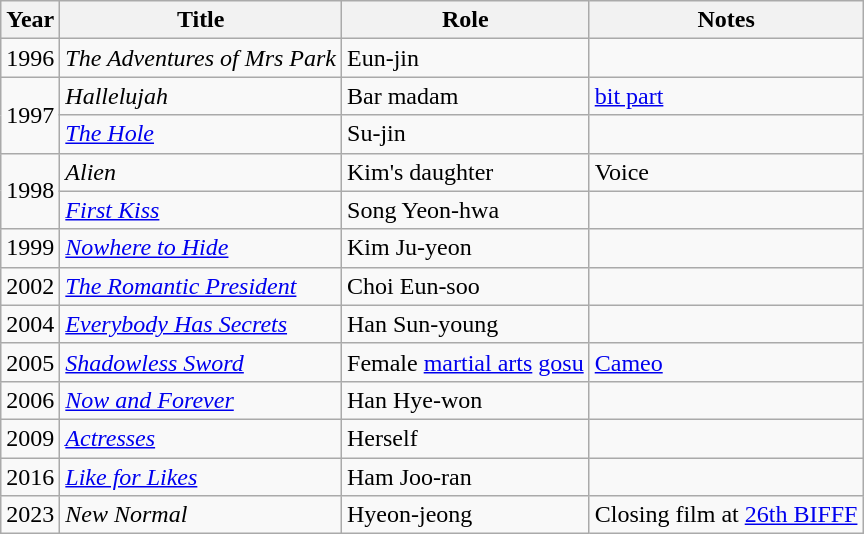<table class="wikitable sortable">
<tr>
<th>Year</th>
<th>Title</th>
<th>Role</th>
<th>Notes</th>
</tr>
<tr>
<td>1996</td>
<td><em>The Adventures of Mrs Park</em></td>
<td>Eun-jin</td>
<td></td>
</tr>
<tr>
<td rowspan=2>1997</td>
<td><em>Hallelujah</em></td>
<td>Bar madam</td>
<td><a href='#'>bit part</a></td>
</tr>
<tr>
<td><em><a href='#'>The Hole</a></em></td>
<td>Su-jin</td>
<td></td>
</tr>
<tr>
<td rowspan=2>1998</td>
<td><em>Alien</em></td>
<td>Kim's daughter</td>
<td>Voice</td>
</tr>
<tr>
<td><em><a href='#'>First Kiss</a></em></td>
<td>Song Yeon-hwa</td>
<td></td>
</tr>
<tr>
<td>1999</td>
<td><em><a href='#'>Nowhere to Hide</a></em></td>
<td>Kim Ju-yeon</td>
<td></td>
</tr>
<tr>
<td>2002</td>
<td><em><a href='#'>The Romantic President</a></em></td>
<td>Choi Eun-soo</td>
<td></td>
</tr>
<tr>
<td>2004</td>
<td><em><a href='#'>Everybody Has Secrets</a></em></td>
<td>Han Sun-young</td>
<td></td>
</tr>
<tr>
<td>2005</td>
<td><em><a href='#'>Shadowless Sword</a></em></td>
<td>Female <a href='#'>martial arts</a> <a href='#'>gosu</a></td>
<td><a href='#'>Cameo</a></td>
</tr>
<tr>
<td>2006</td>
<td><em><a href='#'>Now and Forever</a></em></td>
<td>Han Hye-won</td>
<td></td>
</tr>
<tr>
<td>2009</td>
<td><em><a href='#'>Actresses</a></em></td>
<td>Herself</td>
<td></td>
</tr>
<tr>
<td>2016</td>
<td><em><a href='#'>Like for Likes</a></em></td>
<td>Ham Joo-ran</td>
<td></td>
</tr>
<tr>
<td>2023</td>
<td><em>New Normal</em></td>
<td>Hyeon-jeong</td>
<td>Closing film at <a href='#'>26th BIFFF</a></td>
</tr>
</table>
